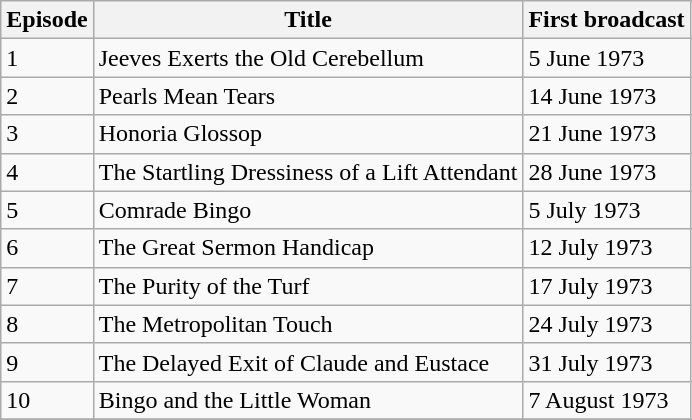<table class="wikitable">
<tr>
<th>Episode</th>
<th>Title</th>
<th>First broadcast</th>
</tr>
<tr>
<td>1</td>
<td>Jeeves Exerts the Old Cerebellum</td>
<td>5 June 1973</td>
</tr>
<tr>
<td>2</td>
<td>Pearls Mean Tears</td>
<td>14 June 1973</td>
</tr>
<tr>
<td>3</td>
<td>Honoria Glossop</td>
<td>21 June 1973</td>
</tr>
<tr>
<td>4</td>
<td>The Startling Dressiness of a Lift Attendant</td>
<td>28 June 1973</td>
</tr>
<tr>
<td>5</td>
<td>Comrade Bingo</td>
<td>5 July 1973</td>
</tr>
<tr>
<td>6</td>
<td>The Great Sermon Handicap</td>
<td>12 July 1973</td>
</tr>
<tr>
<td>7</td>
<td>The Purity of the Turf</td>
<td>17 July 1973</td>
</tr>
<tr>
<td>8</td>
<td>The Metropolitan Touch</td>
<td>24 July 1973</td>
</tr>
<tr>
<td>9</td>
<td>The Delayed Exit of Claude and Eustace</td>
<td>31 July 1973</td>
</tr>
<tr>
<td>10</td>
<td>Bingo and the Little Woman</td>
<td>7 August 1973</td>
</tr>
<tr>
</tr>
</table>
